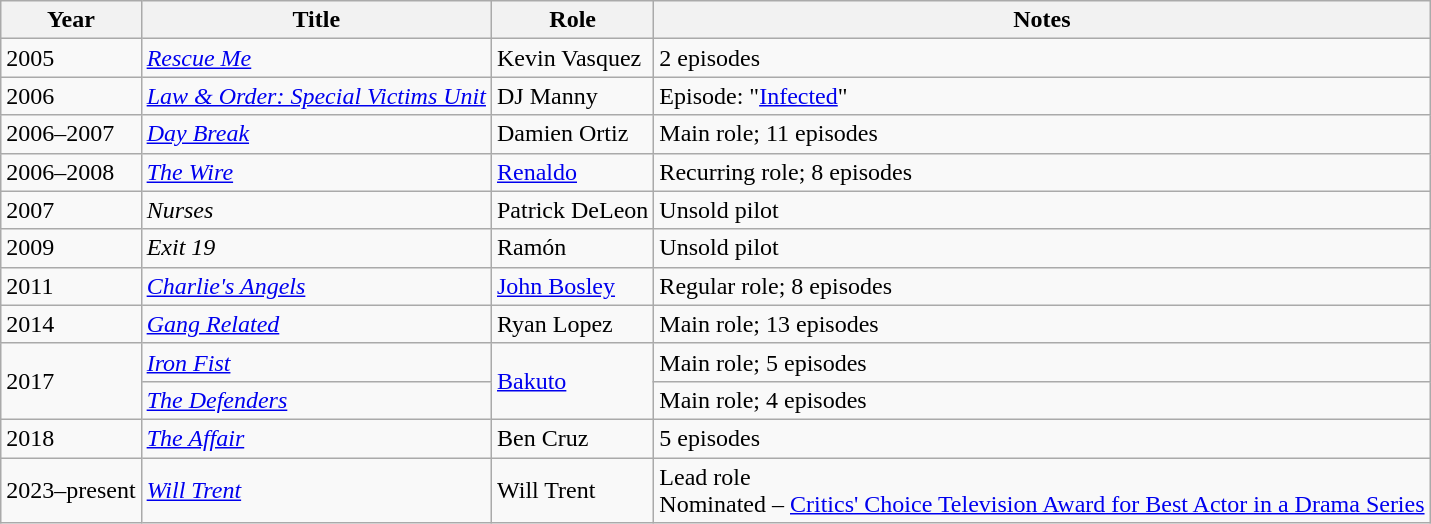<table class="wikitable sortable">
<tr>
<th>Year</th>
<th>Title</th>
<th>Role</th>
<th class="unsortable">Notes</th>
</tr>
<tr>
<td>2005</td>
<td><em><a href='#'>Rescue Me</a></em></td>
<td>Kevin Vasquez</td>
<td>2 episodes</td>
</tr>
<tr>
<td>2006</td>
<td><em><a href='#'>Law & Order: Special Victims Unit</a></em></td>
<td>DJ Manny</td>
<td>Episode: "<a href='#'>Infected</a>"</td>
</tr>
<tr>
<td>2006–2007</td>
<td><em><a href='#'>Day Break</a></em></td>
<td>Damien Ortiz</td>
<td>Main role; 11 episodes</td>
</tr>
<tr>
<td>2006–2008</td>
<td><em><a href='#'>The Wire</a></em></td>
<td><a href='#'>Renaldo</a></td>
<td>Recurring role; 8 episodes</td>
</tr>
<tr>
<td>2007</td>
<td><em>Nurses</em></td>
<td>Patrick DeLeon</td>
<td>Unsold pilot</td>
</tr>
<tr>
<td>2009</td>
<td><em>Exit 19</em></td>
<td>Ramón</td>
<td>Unsold pilot</td>
</tr>
<tr>
<td>2011</td>
<td><em><a href='#'>Charlie's Angels</a></em></td>
<td><a href='#'>John Bosley</a></td>
<td>Regular role; 8 episodes</td>
</tr>
<tr>
<td>2014</td>
<td><em><a href='#'>Gang Related</a></em></td>
<td>Ryan Lopez</td>
<td>Main role; 13 episodes</td>
</tr>
<tr>
<td rowspan="2">2017</td>
<td><em><a href='#'>Iron Fist</a></em></td>
<td rowspan=2><a href='#'>Bakuto</a></td>
<td>Main role;  5 episodes</td>
</tr>
<tr>
<td><em><a href='#'>The Defenders</a></em></td>
<td>Main role; 4 episodes</td>
</tr>
<tr>
<td>2018</td>
<td><em><a href='#'>The Affair</a></em></td>
<td>Ben Cruz</td>
<td>5 episodes</td>
</tr>
<tr>
<td>2023–present</td>
<td><em><a href='#'>Will Trent</a></em></td>
<td>Will Trent</td>
<td>Lead role<br>Nominated – <a href='#'>Critics' Choice Television Award for Best Actor in a Drama Series</a></td>
</tr>
</table>
